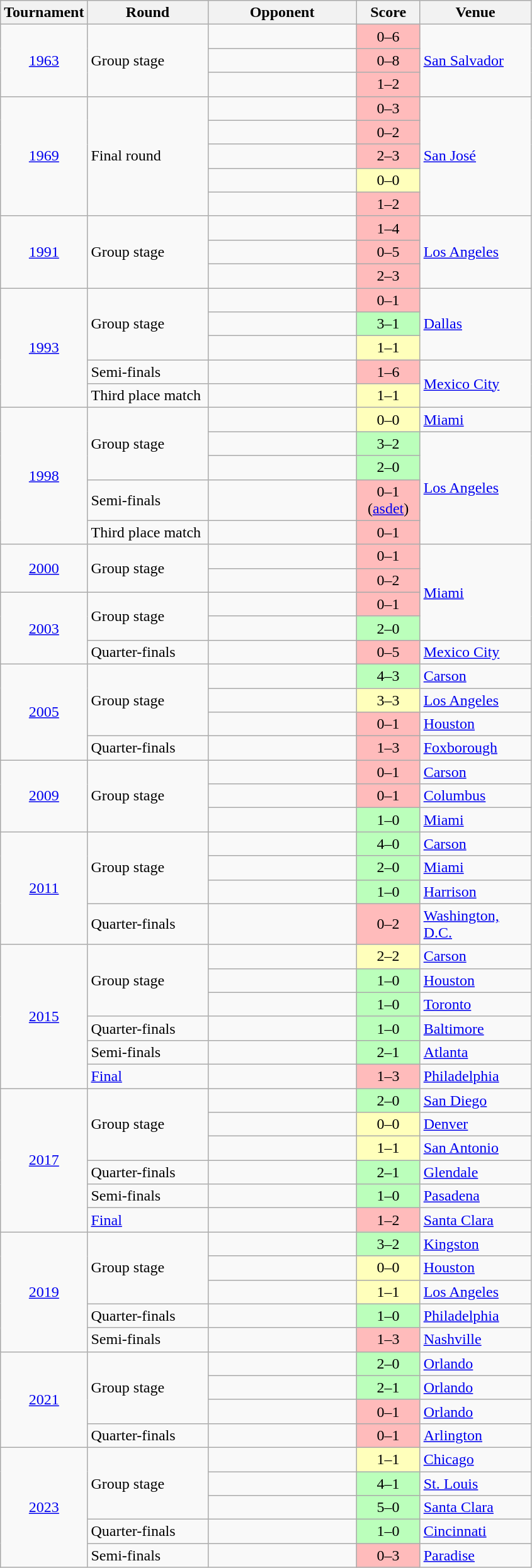<table class="wikitable mw-collapsible mw-collapsed" style="text-align:left;">
<tr>
<th>Tournament</th>
<th width=120>Round</th>
<th width=150>Opponent</th>
<th width=60>Score</th>
<th width=110>Venue</th>
</tr>
<tr>
<td rowspan="3" align=center> <a href='#'>1963</a></td>
<td rowspan="3">Group stage</td>
<td></td>
<td align=center bgcolor="#ffbbbb">0–6</td>
<td rowspan=3><a href='#'>San Salvador</a></td>
</tr>
<tr>
<td></td>
<td align=center bgcolor="#ffbbbb">0–8</td>
</tr>
<tr>
<td></td>
<td align=center bgcolor="#ffbbbb">1–2</td>
</tr>
<tr>
<td rowspan="5" align=center> <a href='#'>1969</a></td>
<td rowspan="5">Final round</td>
<td></td>
<td align=center bgcolor="#ffbbbb">0–3</td>
<td rowspan=5><a href='#'>San José</a></td>
</tr>
<tr>
<td></td>
<td align=center bgcolor="#ffbbbb">0–2</td>
</tr>
<tr>
<td></td>
<td align=center bgcolor="#ffbbbb">2–3</td>
</tr>
<tr>
<td></td>
<td align=center bgcolor="#ffffbb">0–0</td>
</tr>
<tr>
<td></td>
<td align=center bgcolor="#ffbbbb">1–2</td>
</tr>
<tr>
<td rowspan="3" align=center> <a href='#'>1991</a></td>
<td rowspan="3">Group stage</td>
<td></td>
<td align=center bgcolor="#ffbbbb">1–4</td>
<td rowspan=3><a href='#'>Los Angeles</a></td>
</tr>
<tr>
<td></td>
<td align=center bgcolor="#ffbbbb">0–5</td>
</tr>
<tr>
<td></td>
<td align=center bgcolor="#ffbbbb">2–3</td>
</tr>
<tr>
<td rowspan="5" align=center>  <a href='#'>1993</a></td>
<td rowspan="3">Group stage</td>
<td></td>
<td align=center bgcolor="#ffbbbb">0–1</td>
<td rowspan=3><a href='#'>Dallas</a></td>
</tr>
<tr>
<td></td>
<td align=center bgcolor="#bbffbb">3–1</td>
</tr>
<tr>
<td></td>
<td align=center bgcolor="#ffffbb">1–1</td>
</tr>
<tr>
<td>Semi-finals</td>
<td></td>
<td align=center bgcolor="#ffbbbb">1–6</td>
<td rowspan=2><a href='#'>Mexico City</a></td>
</tr>
<tr>
<td>Third place match</td>
<td></td>
<td align=center bgcolor="#ffffbb">1–1 </td>
</tr>
<tr>
<td rowspan="5" align=center> <a href='#'>1998</a></td>
<td rowspan="3">Group stage</td>
<td></td>
<td align=center bgcolor="#ffffbb">0–0</td>
<td><a href='#'>Miami</a></td>
</tr>
<tr>
<td></td>
<td align=center bgcolor="#bbffbb">3–2</td>
<td rowspan=4><a href='#'>Los Angeles</a></td>
</tr>
<tr>
<td></td>
<td align=center bgcolor="#bbffbb">2–0</td>
</tr>
<tr>
<td>Semi-finals</td>
<td></td>
<td align=center bgcolor="#ffbbbb">0–1 (<a href='#'>asdet</a>)</td>
</tr>
<tr>
<td>Third place match</td>
<td></td>
<td align=center bgcolor="#ffbbbb">0–1</td>
</tr>
<tr>
<td rowspan="2" align=center> <a href='#'>2000</a></td>
<td rowspan="2">Group stage</td>
<td></td>
<td align=center bgcolor="#ffbbbb">0–1</td>
<td rowspan=4><a href='#'>Miami</a></td>
</tr>
<tr>
<td></td>
<td align=center bgcolor="#ffbbbb">0–2</td>
</tr>
<tr>
<td rowspan="3" align=center>  <a href='#'>2003</a></td>
<td rowspan="2">Group stage</td>
<td></td>
<td align=center bgcolor="#ffbbbb">0–1</td>
</tr>
<tr>
<td></td>
<td align=center bgcolor="#bbffbb">2–0</td>
</tr>
<tr>
<td>Quarter-finals</td>
<td></td>
<td align=center bgcolor="#ffbbbb">0–5</td>
<td><a href='#'>Mexico City</a></td>
</tr>
<tr>
<td rowspan="4" align=center> <a href='#'>2005</a></td>
<td rowspan="3">Group stage</td>
<td></td>
<td align=center bgcolor="#bbffbb">4–3</td>
<td><a href='#'>Carson</a></td>
</tr>
<tr>
<td></td>
<td align=center bgcolor="#ffffbb">3–3</td>
<td><a href='#'>Los Angeles</a></td>
</tr>
<tr>
<td></td>
<td align=center bgcolor="#ffbbbb">0–1</td>
<td><a href='#'>Houston</a></td>
</tr>
<tr>
<td>Quarter-finals</td>
<td></td>
<td align=center bgcolor="#ffbbbb">1–3</td>
<td><a href='#'>Foxborough</a></td>
</tr>
<tr>
<td rowspan="3" align=center> <a href='#'>2009</a></td>
<td rowspan="3">Group stage</td>
<td></td>
<td align=center bgcolor="#ffbbbb">0–1</td>
<td><a href='#'>Carson</a></td>
</tr>
<tr>
<td></td>
<td align=center bgcolor="#ffbbbb">0–1</td>
<td><a href='#'>Columbus</a></td>
</tr>
<tr>
<td></td>
<td align=center bgcolor="#bbffbb">1–0</td>
<td><a href='#'>Miami</a></td>
</tr>
<tr>
<td rowspan="4" align=center> <a href='#'>2011</a></td>
<td rowspan="3">Group stage</td>
<td></td>
<td align=center bgcolor="#bbffbb">4–0</td>
<td><a href='#'>Carson</a></td>
</tr>
<tr>
<td></td>
<td align=center bgcolor="#bbffbb">2–0</td>
<td><a href='#'>Miami</a></td>
</tr>
<tr>
<td></td>
<td align=center bgcolor="#bbffbb">1–0</td>
<td><a href='#'>Harrison</a></td>
</tr>
<tr>
<td>Quarter-finals</td>
<td></td>
<td align=center bgcolor="#ffbbbb">0–2</td>
<td><a href='#'>Washington, D.C.</a></td>
</tr>
<tr>
<td rowspan="6" align=center>  <a href='#'>2015</a></td>
<td rowspan="3">Group stage</td>
<td></td>
<td align=center bgcolor="#ffffbb">2–2</td>
<td><a href='#'>Carson</a></td>
</tr>
<tr>
<td></td>
<td align=center bgcolor="#bbffbb">1–0</td>
<td><a href='#'>Houston</a></td>
</tr>
<tr>
<td></td>
<td align=center bgcolor="#bbffbb">1–0</td>
<td><a href='#'>Toronto</a></td>
</tr>
<tr>
<td>Quarter-finals</td>
<td></td>
<td align=center bgcolor="#bbffbb">1–0</td>
<td><a href='#'>Baltimore</a></td>
</tr>
<tr>
<td>Semi-finals</td>
<td></td>
<td align=center bgcolor="#bbffbb">2–1</td>
<td><a href='#'>Atlanta</a></td>
</tr>
<tr>
<td><a href='#'>Final</a></td>
<td></td>
<td align=center bgcolor="#ffbbbb">1–3</td>
<td><a href='#'>Philadelphia</a></td>
</tr>
<tr>
<td rowspan="6" align=center> <a href='#'>2017</a></td>
<td rowspan="3">Group stage</td>
<td></td>
<td align=center bgcolor="#bbffbb">2–0</td>
<td><a href='#'>San Diego</a></td>
</tr>
<tr>
<td></td>
<td align=center bgcolor="#ffffbb">0–0</td>
<td><a href='#'>Denver</a></td>
</tr>
<tr>
<td></td>
<td align=center bgcolor="#ffffbb">1–1</td>
<td><a href='#'>San Antonio</a></td>
</tr>
<tr>
<td>Quarter-finals</td>
<td></td>
<td align=center bgcolor="#bbffbb">2–1</td>
<td><a href='#'>Glendale</a></td>
</tr>
<tr>
<td>Semi-finals</td>
<td></td>
<td align=center bgcolor="#bbffbb">1–0</td>
<td><a href='#'>Pasadena</a></td>
</tr>
<tr>
<td><a href='#'>Final</a></td>
<td></td>
<td align=center bgcolor="#ffbbbb">1–2</td>
<td><a href='#'>Santa Clara</a></td>
</tr>
<tr>
<td rowspan="5" align=center>   <a href='#'>2019</a></td>
<td rowspan="3">Group stage</td>
<td></td>
<td align=center bgcolor="#bbffbb">3–2</td>
<td><a href='#'>Kingston</a></td>
</tr>
<tr>
<td></td>
<td align=center bgcolor="#ffffbb">0–0</td>
<td><a href='#'>Houston</a></td>
</tr>
<tr>
<td></td>
<td align=center bgcolor="#ffffbb">1–1</td>
<td><a href='#'>Los Angeles</a></td>
</tr>
<tr>
<td>Quarter-finals</td>
<td></td>
<td align=center bgcolor="#bbffbb">1–0</td>
<td><a href='#'>Philadelphia</a></td>
</tr>
<tr>
<td>Semi-finals</td>
<td></td>
<td align=center bgcolor="#ffbbbb">1–3</td>
<td><a href='#'>Nashville</a></td>
</tr>
<tr>
<td rowspan="4" align=center> <a href='#'>2021</a></td>
<td rowspan="3">Group stage</td>
<td></td>
<td align=center bgcolor="#bbffbb">2–0</td>
<td><a href='#'>Orlando</a></td>
</tr>
<tr>
<td></td>
<td align=center bgcolor="#bbffbb">2–1</td>
<td><a href='#'>Orlando</a></td>
</tr>
<tr>
<td></td>
<td align=center bgcolor="#ffbbbb">0–1</td>
<td><a href='#'>Orlando</a></td>
</tr>
<tr>
<td>Quarter-finals</td>
<td></td>
<td align=center bgcolor="#ffbbbb">0–1</td>
<td><a href='#'>Arlington</a></td>
</tr>
<tr>
<td rowspan="5" align=center>  <a href='#'>2023</a></td>
<td rowspan="3">Group stage</td>
<td></td>
<td align=center bgcolor="#ffffbb">1–1</td>
<td><a href='#'>Chicago</a></td>
</tr>
<tr>
<td></td>
<td align=center bgcolor="#bbffbb">4–1</td>
<td><a href='#'>St. Louis</a></td>
</tr>
<tr>
<td></td>
<td align=center bgcolor="#bbffbb">5–0</td>
<td><a href='#'>Santa Clara</a></td>
</tr>
<tr>
<td>Quarter-finals</td>
<td></td>
<td align=center bgcolor="#bbffbb">1–0</td>
<td><a href='#'>Cincinnati</a></td>
</tr>
<tr>
<td>Semi-finals</td>
<td></td>
<td align=center bgcolor="#ffbbbb">0–3</td>
<td><a href='#'>Paradise</a></td>
</tr>
</table>
